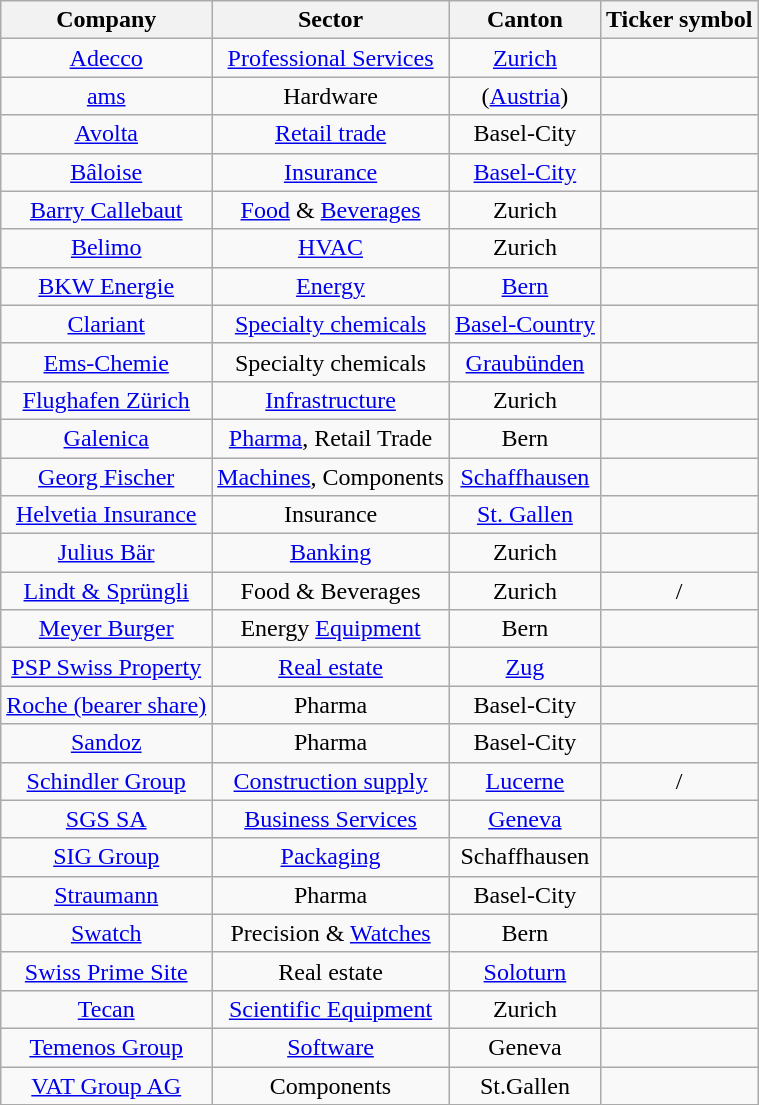<table class="wikitable sortable" style="text-align: center;" cellpadding=2 cellspacing=2>
<tr>
<th>Company</th>
<th>Sector</th>
<th>Canton</th>
<th>Ticker symbol</th>
</tr>
<tr>
<td><a href='#'>Adecco</a></td>
<td><a href='#'>Professional Services</a></td>
<td><a href='#'>Zurich</a></td>
<td></td>
</tr>
<tr>
<td><a href='#'>ams</a></td>
<td>Hardware</td>
<td>(<a href='#'>Austria</a>)</td>
<td></td>
</tr>
<tr>
<td><a href='#'>Avolta</a></td>
<td><a href='#'>Retail trade</a></td>
<td>Basel-City</td>
<td></td>
</tr>
<tr>
<td><a href='#'>Bâloise</a></td>
<td><a href='#'>Insurance</a></td>
<td><a href='#'>Basel-City</a></td>
<td></td>
</tr>
<tr>
<td><a href='#'>Barry Callebaut</a></td>
<td><a href='#'>Food</a> & <a href='#'>Beverages</a></td>
<td>Zurich</td>
<td></td>
</tr>
<tr>
<td><a href='#'>Belimo</a></td>
<td><a href='#'>HVAC</a></td>
<td>Zurich</td>
<td></td>
</tr>
<tr>
<td><a href='#'>BKW Energie</a></td>
<td><a href='#'>Energy</a></td>
<td><a href='#'>Bern</a></td>
<td></td>
</tr>
<tr>
<td><a href='#'>Clariant</a></td>
<td><a href='#'>Specialty chemicals</a></td>
<td><a href='#'>Basel-Country</a></td>
<td></td>
</tr>
<tr>
<td><a href='#'>Ems-Chemie</a></td>
<td>Specialty chemicals</td>
<td><a href='#'>Graubünden</a></td>
<td></td>
</tr>
<tr>
<td><a href='#'>Flughafen Zürich</a></td>
<td><a href='#'>Infrastructure</a></td>
<td>Zurich</td>
<td></td>
</tr>
<tr>
<td><a href='#'>Galenica</a></td>
<td><a href='#'>Pharma</a>, Retail Trade</td>
<td>Bern</td>
<td></td>
</tr>
<tr>
<td><a href='#'>Georg Fischer</a></td>
<td><a href='#'>Machines</a>, Components</td>
<td><a href='#'>Schaffhausen</a></td>
<td></td>
</tr>
<tr>
<td><a href='#'>Helvetia Insurance</a></td>
<td>Insurance</td>
<td><a href='#'>St. Gallen</a></td>
<td></td>
</tr>
<tr>
<td><a href='#'>Julius Bär</a></td>
<td><a href='#'>Banking</a></td>
<td>Zurich</td>
<td></td>
</tr>
<tr>
<td><a href='#'>Lindt & Sprüngli</a></td>
<td>Food & Beverages</td>
<td>Zurich</td>
<td> / </td>
</tr>
<tr>
<td><a href='#'>Meyer Burger</a></td>
<td>Energy <a href='#'>Equipment</a></td>
<td>Bern</td>
<td></td>
</tr>
<tr>
<td><a href='#'>PSP Swiss Property</a></td>
<td><a href='#'>Real estate</a></td>
<td><a href='#'>Zug</a></td>
<td></td>
</tr>
<tr>
<td><a href='#'>Roche (bearer share)</a></td>
<td>Pharma</td>
<td>Basel-City</td>
<td></td>
</tr>
<tr>
<td><a href='#'>Sandoz</a></td>
<td>Pharma</td>
<td>Basel-City</td>
<td></td>
</tr>
<tr>
<td><a href='#'>Schindler Group</a></td>
<td><a href='#'>Construction supply</a></td>
<td><a href='#'>Lucerne</a></td>
<td> / </td>
</tr>
<tr>
<td><a href='#'>SGS SA</a></td>
<td><a href='#'>Business Services</a></td>
<td><a href='#'>Geneva</a></td>
<td></td>
</tr>
<tr>
<td><a href='#'>SIG Group</a></td>
<td><a href='#'>Packaging</a></td>
<td>Schaffhausen</td>
<td></td>
</tr>
<tr>
<td><a href='#'>Straumann</a></td>
<td>Pharma</td>
<td>Basel-City</td>
<td></td>
</tr>
<tr>
<td><a href='#'>Swatch</a></td>
<td>Precision & <a href='#'>Watches</a></td>
<td>Bern</td>
<td></td>
</tr>
<tr>
<td><a href='#'>Swiss Prime Site</a></td>
<td>Real estate</td>
<td><a href='#'>Soloturn</a></td>
<td></td>
</tr>
<tr>
<td><a href='#'>Tecan</a></td>
<td><a href='#'>Scientific Equipment</a></td>
<td>Zurich</td>
<td></td>
</tr>
<tr>
<td><a href='#'>Temenos Group</a></td>
<td><a href='#'>Software</a></td>
<td>Geneva</td>
<td></td>
</tr>
<tr>
<td><a href='#'>VAT Group AG</a></td>
<td>Components</td>
<td>St.Gallen</td>
<td></td>
</tr>
</table>
